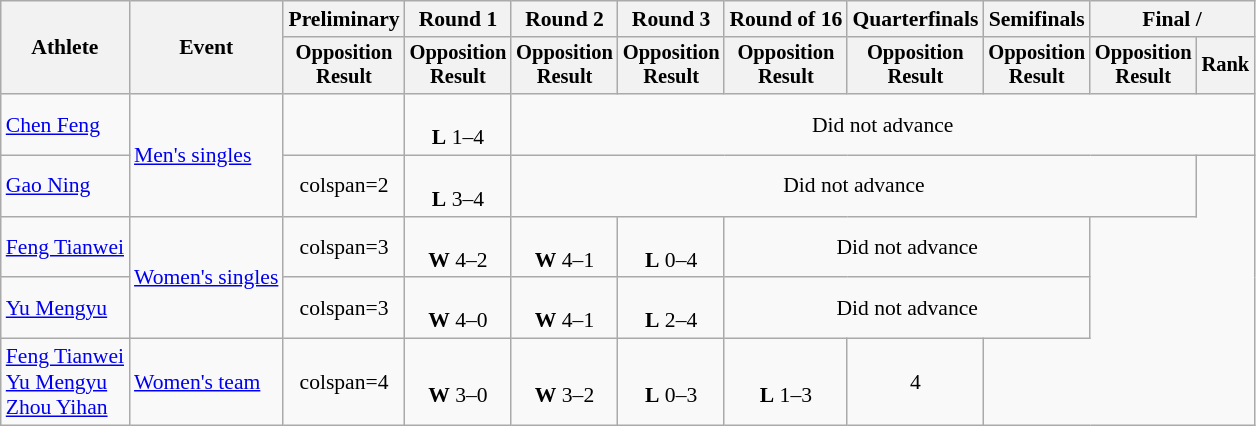<table class="wikitable" style="font-size:90%;">
<tr>
<th rowspan=2>Athlete</th>
<th rowspan=2>Event</th>
<th>Preliminary</th>
<th>Round 1</th>
<th>Round 2</th>
<th>Round 3</th>
<th>Round of 16</th>
<th>Quarterfinals</th>
<th>Semifinals</th>
<th colspan=2>Final / </th>
</tr>
<tr style="font-size:95%">
<th>Opposition<br>Result</th>
<th>Opposition<br>Result</th>
<th>Opposition<br>Result</th>
<th>Opposition<br>Result</th>
<th>Opposition<br>Result</th>
<th>Opposition<br>Result</th>
<th>Opposition<br>Result</th>
<th>Opposition<br>Result</th>
<th>Rank</th>
</tr>
<tr align="center">
<td align=left><a href='#'>Chen Feng</a></td>
<td align=left rowspan=2><a href='#'>Men's singles</a></td>
<td></td>
<td><br><strong>L</strong> 1–4</td>
<td colspan=7>Did not advance</td>
</tr>
<tr align="center">
<td align=left><a href='#'>Gao Ning</a></td>
<td>colspan=2 </td>
<td><br><strong>L</strong> 3–4</td>
<td colspan="6">Did not advance</td>
</tr>
<tr align=center>
<td align=left><a href='#'>Feng Tianwei</a></td>
<td align=left rowspan=2><a href='#'>Women's singles</a></td>
<td>colspan=3 </td>
<td><br><strong>W</strong> 4–2</td>
<td><br><strong>W</strong> 4–1</td>
<td><br><strong>L</strong> 0–4</td>
<td colspan=3>Did not advance</td>
</tr>
<tr align=center>
<td align=left><a href='#'>Yu Mengyu</a></td>
<td>colspan=3 </td>
<td><br><strong>W</strong> 4–0</td>
<td><br><strong>W</strong> 4–1</td>
<td><br><strong>L</strong> 2–4</td>
<td colspan=3>Did not advance</td>
</tr>
<tr align=center>
<td align=left><a href='#'>Feng Tianwei</a><br><a href='#'>Yu Mengyu</a><br><a href='#'>Zhou Yihan</a></td>
<td align=left><a href='#'>Women's team</a></td>
<td>colspan=4 </td>
<td><br><strong>W</strong> 3–0</td>
<td><br><strong>W</strong> 3–2</td>
<td><br><strong>L</strong> 0–3</td>
<td><br><strong>L</strong> 1–3</td>
<td>4</td>
</tr>
</table>
